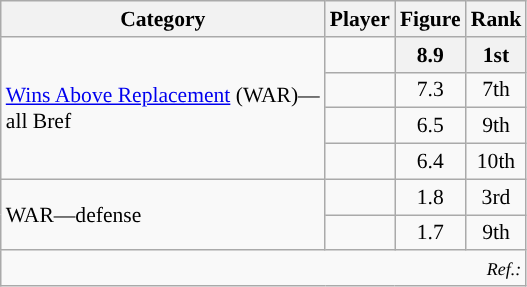<table class="wikitable sortable sticky-header" border="1" style="font-size: 90%">
<tr>
<th>Category</th>
<th>Player</th>
<th>Figure</th>
<th>Rank</th>
</tr>
<tr>
<td rowspan="4"><a href='#'>Wins Above Replacement</a> (WAR)—<br>all Bref</td>
<td></td>
<th align="center">8.9</th>
<th align="center">1st</th>
</tr>
<tr>
<td></td>
<td align="center">7.3</td>
<td align="center">7th</td>
</tr>
<tr>
<td></td>
<td align="center">6.5</td>
<td align="center">9th</td>
</tr>
<tr>
<td></td>
<td align="center">6.4</td>
<td align="center">10th</td>
</tr>
<tr>
<td rowspan="2">WAR—defense</td>
<td></td>
<td align="center">1.8</td>
<td align="center">3rd</td>
</tr>
<tr>
<td></td>
<td align="center">1.7</td>
<td align="center">9th</td>
</tr>
<tr class="sortbottom">
<td colspan="4;" align="right"><small><em>Ref.:</em></small></td>
</tr>
</table>
